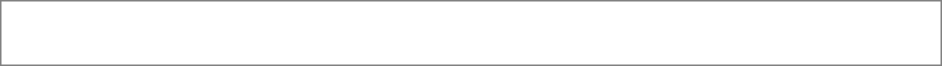<table width="50%" style="background:transparent; ">
<tr>
<td valign="top" width="50%" style="border:1px solid gray; "><br>
<div><table>
<tr>
<td style="padding: 0;"><br></td>
</tr>
</table>
</div>
</td>
</tr>
</table>
